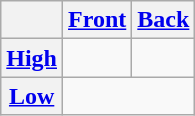<table class="wikitable" style="text-align:center">
<tr>
<th></th>
<th><a href='#'>Front</a></th>
<th><a href='#'>Back</a></th>
</tr>
<tr>
<th><a href='#'>High</a></th>
<td></td>
<td></td>
</tr>
<tr>
<th><a href='#'>Low</a></th>
<td colspan=2></td>
</tr>
</table>
